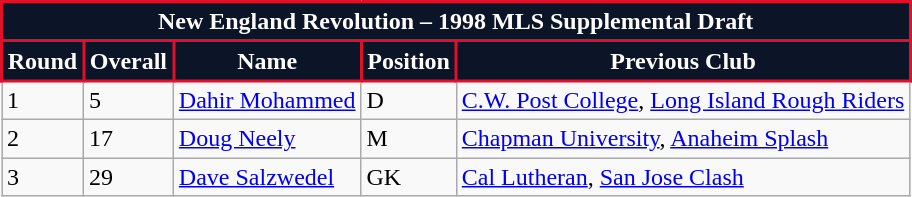<table class="wikitable">
<tr>
<th colspan="5" style="background:#0c1527; color:#fff; border:2px solid #e20e2a; text-align: center; font-weight:bold;">New England Revolution – 1998 MLS Supplemental Draft</th>
</tr>
<tr>
<th style="background:#0c1527; color:#fff; border:2px solid #e20e2a;" scope="col">Round</th>
<th style="background:#0c1527; color:#fff; border:2px solid #e20e2a;" scope="col">Overall</th>
<th style="background:#0c1527; color:#fff; border:2px solid #e20e2a;" scope="col">Name</th>
<th style="background:#0c1527; color:#fff; border:2px solid #e20e2a;" scope="col">Position</th>
<th style="background:#0c1527; color:#fff; border:2px solid #e20e2a;" scope="col">Previous Club</th>
</tr>
<tr>
<td>1</td>
<td>5</td>
<td> <a href='#'>Dahir Mohammed</a></td>
<td>D</td>
<td> <a href='#'>C.W. Post College</a>, <a href='#'>Long Island Rough Riders</a></td>
</tr>
<tr>
<td>2</td>
<td>17</td>
<td> <a href='#'>Doug Neely</a></td>
<td>M</td>
<td> <a href='#'>Chapman University</a>, <a href='#'>Anaheim Splash</a></td>
</tr>
<tr>
<td>3</td>
<td>29</td>
<td> <a href='#'>Dave Salzwedel</a></td>
<td>GK</td>
<td> <a href='#'>Cal Lutheran</a>, <a href='#'>San Jose Clash</a></td>
</tr>
</table>
